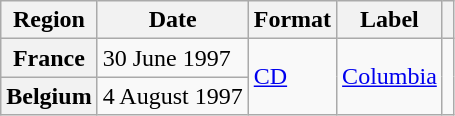<table class="wikitable plainrowheaders">
<tr>
<th scope="col">Region</th>
<th scope="col">Date</th>
<th scope="col">Format</th>
<th scope="col">Label</th>
<th scope="col"></th>
</tr>
<tr>
<th scope="row">France</th>
<td>30 June 1997</td>
<td rowspan="2"><a href='#'>CD</a></td>
<td rowspan="2"><a href='#'>Columbia</a></td>
<td rowspan="2" align="center"></td>
</tr>
<tr>
<th scope="row">Belgium</th>
<td>4 August 1997</td>
</tr>
</table>
